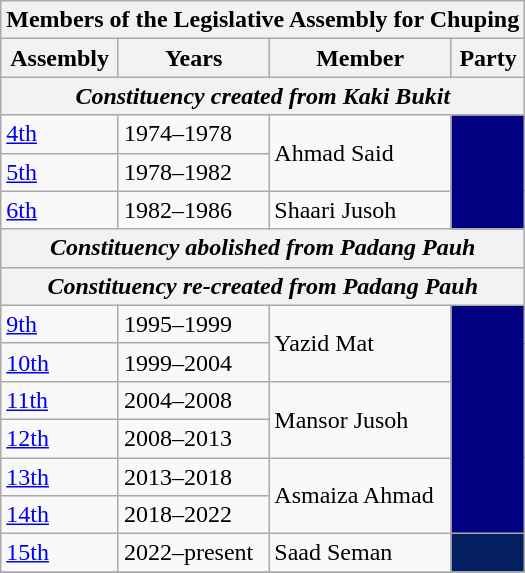<table class=wikitable>
<tr>
<th colspan=4>Members of the Legislative Assembly for Chuping</th>
</tr>
<tr>
<th>Assembly</th>
<th>Years</th>
<th>Member</th>
<th>Party</th>
</tr>
<tr>
<th colspan=4 align=center><em>Constituency created from Kaki Bukit</em></th>
</tr>
<tr>
<td><a href='#'>4th</a></td>
<td>1974–1978</td>
<td rowspan=2>Ahmad Said</td>
<td rowspan=3 bgcolor=#000080></td>
</tr>
<tr>
<td><a href='#'>5th</a></td>
<td>1978–1982</td>
</tr>
<tr>
<td><a href='#'>6th</a></td>
<td>1982–1986</td>
<td>Shaari Jusoh</td>
</tr>
<tr>
<th colspan=4 align=center><em>Constituency abolished from Padang Pauh</em></th>
</tr>
<tr>
<th colspan=4 align=center><em>Constituency re-created from Padang Pauh</em></th>
</tr>
<tr>
<td><a href='#'>9th</a></td>
<td>1995–1999</td>
<td rowspan=2>Yazid Mat</td>
<td rowspan=6 bgcolor=#000080></td>
</tr>
<tr>
<td><a href='#'>10th</a></td>
<td>1999–2004</td>
</tr>
<tr>
<td><a href='#'>11th</a></td>
<td>2004–2008</td>
<td rowspan=2>Mansor Jusoh</td>
</tr>
<tr>
<td><a href='#'>12th</a></td>
<td>2008–2013</td>
</tr>
<tr>
<td><a href='#'>13th</a></td>
<td>2013–2018</td>
<td rowspan=2>Asmaiza Ahmad</td>
</tr>
<tr>
<td><a href='#'>14th</a></td>
<td>2018–2022</td>
</tr>
<tr>
<td><a href='#'>15th</a></td>
<td>2022–present</td>
<td>Saad Seman</td>
<td bgcolor=#031e61></td>
</tr>
<tr>
</tr>
</table>
